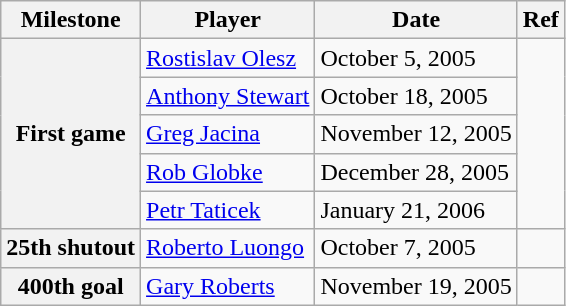<table class="wikitable">
<tr>
<th scope="col">Milestone</th>
<th scope="col">Player</th>
<th scope="col">Date</th>
<th scope="col">Ref</th>
</tr>
<tr>
<th rowspan=5>First game</th>
<td><a href='#'>Rostislav Olesz</a></td>
<td>October 5, 2005</td>
<td rowspan=5></td>
</tr>
<tr>
<td><a href='#'>Anthony Stewart</a></td>
<td>October 18, 2005</td>
</tr>
<tr>
<td><a href='#'>Greg Jacina</a></td>
<td>November 12, 2005</td>
</tr>
<tr>
<td><a href='#'>Rob Globke</a></td>
<td>December 28, 2005</td>
</tr>
<tr>
<td><a href='#'>Petr Taticek</a></td>
<td>January 21, 2006</td>
</tr>
<tr>
<th>25th shutout</th>
<td><a href='#'>Roberto Luongo</a></td>
<td>October 7, 2005</td>
<td></td>
</tr>
<tr>
<th>400th goal</th>
<td><a href='#'>Gary Roberts</a></td>
<td>November 19, 2005</td>
<td></td>
</tr>
</table>
